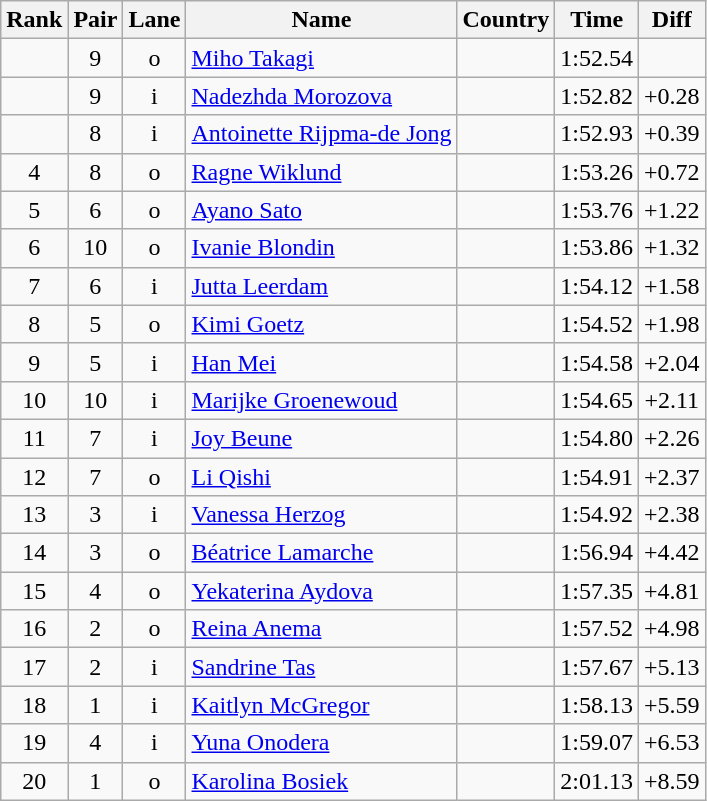<table class="wikitable sortable" style="text-align:center">
<tr>
<th>Rank</th>
<th>Pair</th>
<th>Lane</th>
<th>Name</th>
<th>Country</th>
<th>Time</th>
<th>Diff</th>
</tr>
<tr>
<td></td>
<td>9</td>
<td>o</td>
<td align=left><a href='#'>Miho Takagi</a></td>
<td align=left></td>
<td>1:52.54</td>
<td></td>
</tr>
<tr>
<td></td>
<td>9</td>
<td>i</td>
<td align=left><a href='#'>Nadezhda Morozova</a></td>
<td align=left></td>
<td>1:52.82</td>
<td>+0.28</td>
</tr>
<tr>
<td></td>
<td>8</td>
<td>i</td>
<td align=left><a href='#'>Antoinette Rijpma-de Jong</a></td>
<td align=left></td>
<td>1:52.93</td>
<td>+0.39</td>
</tr>
<tr>
<td>4</td>
<td>8</td>
<td>o</td>
<td align=left><a href='#'>Ragne Wiklund</a></td>
<td align=left></td>
<td>1:53.26</td>
<td>+0.72</td>
</tr>
<tr>
<td>5</td>
<td>6</td>
<td>o</td>
<td align=left><a href='#'>Ayano Sato</a></td>
<td align=left></td>
<td>1:53.76</td>
<td>+1.22</td>
</tr>
<tr>
<td>6</td>
<td>10</td>
<td>o</td>
<td align=left><a href='#'>Ivanie Blondin</a></td>
<td align=left></td>
<td>1:53.86</td>
<td>+1.32</td>
</tr>
<tr>
<td>7</td>
<td>6</td>
<td>i</td>
<td align=left><a href='#'>Jutta Leerdam</a></td>
<td align=left></td>
<td>1:54.12</td>
<td>+1.58</td>
</tr>
<tr>
<td>8</td>
<td>5</td>
<td>o</td>
<td align=left><a href='#'>Kimi Goetz</a></td>
<td align=left></td>
<td>1:54.52</td>
<td>+1.98</td>
</tr>
<tr>
<td>9</td>
<td>5</td>
<td>i</td>
<td align=left><a href='#'>Han Mei</a></td>
<td align=left></td>
<td>1:54.58</td>
<td>+2.04</td>
</tr>
<tr>
<td>10</td>
<td>10</td>
<td>i</td>
<td align=left><a href='#'>Marijke Groenewoud</a></td>
<td align=left></td>
<td>1:54.65</td>
<td>+2.11</td>
</tr>
<tr>
<td>11</td>
<td>7</td>
<td>i</td>
<td align=left><a href='#'>Joy Beune</a></td>
<td align=left></td>
<td>1:54.80</td>
<td>+2.26</td>
</tr>
<tr>
<td>12</td>
<td>7</td>
<td>o</td>
<td align=left><a href='#'>Li Qishi</a></td>
<td align=left></td>
<td>1:54.91</td>
<td>+2.37</td>
</tr>
<tr>
<td>13</td>
<td>3</td>
<td>i</td>
<td align=left><a href='#'>Vanessa Herzog</a></td>
<td align=left></td>
<td>1:54.92</td>
<td>+2.38</td>
</tr>
<tr>
<td>14</td>
<td>3</td>
<td>o</td>
<td align=left><a href='#'>Béatrice Lamarche</a></td>
<td align=left></td>
<td>1:56.94</td>
<td>+4.42</td>
</tr>
<tr>
<td>15</td>
<td>4</td>
<td>o</td>
<td align=left><a href='#'>Yekaterina Aydova</a></td>
<td align=left></td>
<td>1:57.35</td>
<td>+4.81</td>
</tr>
<tr>
<td>16</td>
<td>2</td>
<td>o</td>
<td align=left><a href='#'>Reina Anema</a></td>
<td align=left></td>
<td>1:57.52</td>
<td>+4.98</td>
</tr>
<tr>
<td>17</td>
<td>2</td>
<td>i</td>
<td align=left><a href='#'>Sandrine Tas</a></td>
<td align=left></td>
<td>1:57.67</td>
<td>+5.13</td>
</tr>
<tr>
<td>18</td>
<td>1</td>
<td>i</td>
<td align=left><a href='#'>Kaitlyn McGregor</a></td>
<td align=left></td>
<td>1:58.13</td>
<td>+5.59</td>
</tr>
<tr>
<td>19</td>
<td>4</td>
<td>i</td>
<td align=left><a href='#'>Yuna Onodera</a></td>
<td align=left></td>
<td>1:59.07</td>
<td>+6.53</td>
</tr>
<tr>
<td>20</td>
<td>1</td>
<td>o</td>
<td align=left><a href='#'>Karolina Bosiek</a></td>
<td align=left></td>
<td>2:01.13</td>
<td>+8.59</td>
</tr>
</table>
